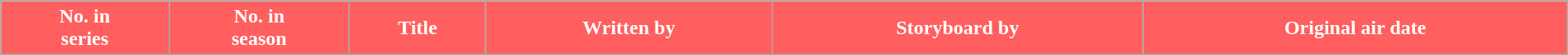<table class="wikitable plainrowheaders"  style="width:100%; background:#fff;">
<tr>
<th style="background:#FF5F5F; color:white;">No. in<br>series</th>
<th style="background:#FF5F5F; color:white;">No. in<br>season</th>
<th style="background:#FF5F5F; color:white;">Title</th>
<th style="background:#FF5F5F; color:white;">Written by</th>
<th style="background:#FF5F5F; color:white;">Storyboard by</th>
<th style="background:#FF5F5F; color:white;">Original air date<br>












</th>
</tr>
</table>
